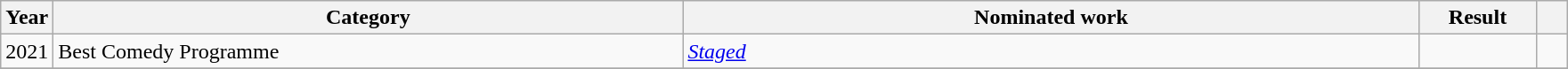<table class=wikitable>
<tr>
<th scope="col" style="width:1em;">Year</th>
<th scope="col" style="width:29em;">Category</th>
<th scope="col" style="width:34em;">Nominated work</th>
<th scope="col" style="width:5em;">Result</th>
<th scope="col" style="width:1em;"></th>
</tr>
<tr>
<td>2021</td>
<td>Best Comedy Programme</td>
<td><em><a href='#'>Staged</a></em></td>
<td></td>
<td></td>
</tr>
<tr>
</tr>
</table>
